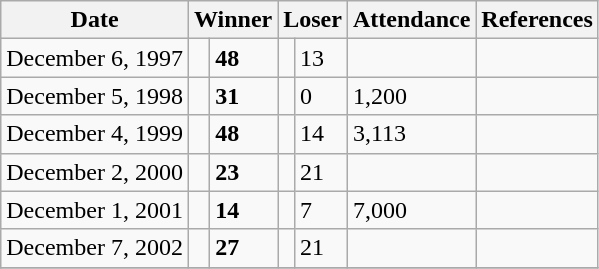<table class="wikitable">
<tr>
<th>Date</th>
<th colspan="2">Winner</th>
<th colspan="2">Loser</th>
<th>Attendance</th>
<th>References</th>
</tr>
<tr>
<td>December 6, 1997</td>
<td><strong></strong></td>
<td><strong>48</strong></td>
<td></td>
<td>13</td>
<td></td>
<td></td>
</tr>
<tr>
<td>December 5, 1998</td>
<td><strong></strong></td>
<td><strong>31</strong></td>
<td></td>
<td>0</td>
<td>1,200</td>
<td></td>
</tr>
<tr>
<td>December 4, 1999</td>
<td><strong></strong></td>
<td><strong>48</strong></td>
<td></td>
<td>14</td>
<td>3,113</td>
<td></td>
</tr>
<tr>
<td>December 2, 2000</td>
<td><strong></strong></td>
<td><strong>23</strong></td>
<td></td>
<td>21</td>
<td></td>
<td></td>
</tr>
<tr>
<td>December 1, 2001</td>
<td><strong></strong></td>
<td><strong>14</strong></td>
<td></td>
<td>7</td>
<td>7,000</td>
<td></td>
</tr>
<tr>
<td>December 7, 2002</td>
<td><strong></strong></td>
<td><strong>27</strong></td>
<td></td>
<td>21</td>
<td></td>
<td></td>
</tr>
<tr>
</tr>
</table>
